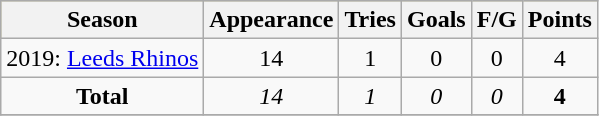<table class="wikitable" style="text-align:center;">
<tr bgcolor=#bdb76b>
<th>Season</th>
<th>Appearance</th>
<th>Tries</th>
<th>Goals</th>
<th>F/G</th>
<th>Points</th>
</tr>
<tr>
<td>2019: <a href='#'>Leeds Rhinos</a></td>
<td>14</td>
<td>1</td>
<td>0</td>
<td>0</td>
<td>4</td>
</tr>
<tr>
<td><strong>Total</strong></td>
<td><em>14</em></td>
<td><em>1</em></td>
<td><em>0</em></td>
<td><em>0</em></td>
<td><strong>4</strong></td>
</tr>
<tr>
</tr>
</table>
